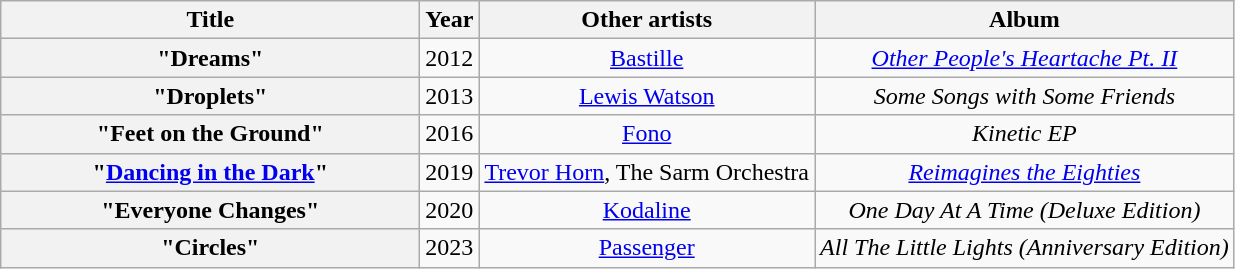<table class="wikitable plainrowheaders" style="text-align:center;" border="1">
<tr>
<th scope="col" style="width:17em;">Title</th>
<th scope="col" style="width:1em;">Year</th>
<th scope="col">Other artists</th>
<th scope="col">Album</th>
</tr>
<tr>
<th scope="row">"Dreams"</th>
<td>2012</td>
<td><a href='#'>Bastille</a></td>
<td><em><a href='#'>Other People's Heartache Pt. II</a></em></td>
</tr>
<tr>
<th scope="row">"Droplets"</th>
<td>2013</td>
<td><a href='#'>Lewis Watson</a></td>
<td><em>Some Songs with Some Friends</em></td>
</tr>
<tr>
<th scope="row">"Feet on the Ground"</th>
<td>2016</td>
<td><a href='#'>Fono</a></td>
<td><em>Kinetic EP</em></td>
</tr>
<tr>
<th scope="row">"<a href='#'>Dancing in the Dark</a>"</th>
<td>2019</td>
<td><a href='#'>Trevor Horn</a>, The Sarm Orchestra</td>
<td><em><a href='#'>Reimagines the Eighties</a></em></td>
</tr>
<tr>
<th scope="row">"Everyone Changes"</th>
<td>2020</td>
<td><a href='#'>Kodaline</a></td>
<td><em>One Day At A Time (Deluxe Edition)</em></td>
</tr>
<tr>
<th scope="row">"Circles"</th>
<td>2023</td>
<td><a href='#'>Passenger</a></td>
<td><em>All The Little Lights (Anniversary Edition)</em></td>
</tr>
</table>
